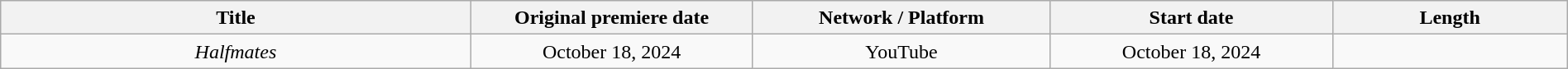<table class="wikitable sortable" style="text-align:center; font-size:100%; line-height:20px;" width="100%">
<tr>
<th style="width:30%;">Title</th>
<th style="width:18%;">Original premiere date</th>
<th style="width:19%;">Network / Platform</th>
<th style="width:18%;">Start date</th>
<th style="width:15%;">Length</th>
</tr>
<tr>
<td><em>Halfmates</em></td>
<td>October 18, 2024</td>
<td>YouTube</td>
<td>October 18, 2024</td>
<td></td>
</tr>
</table>
